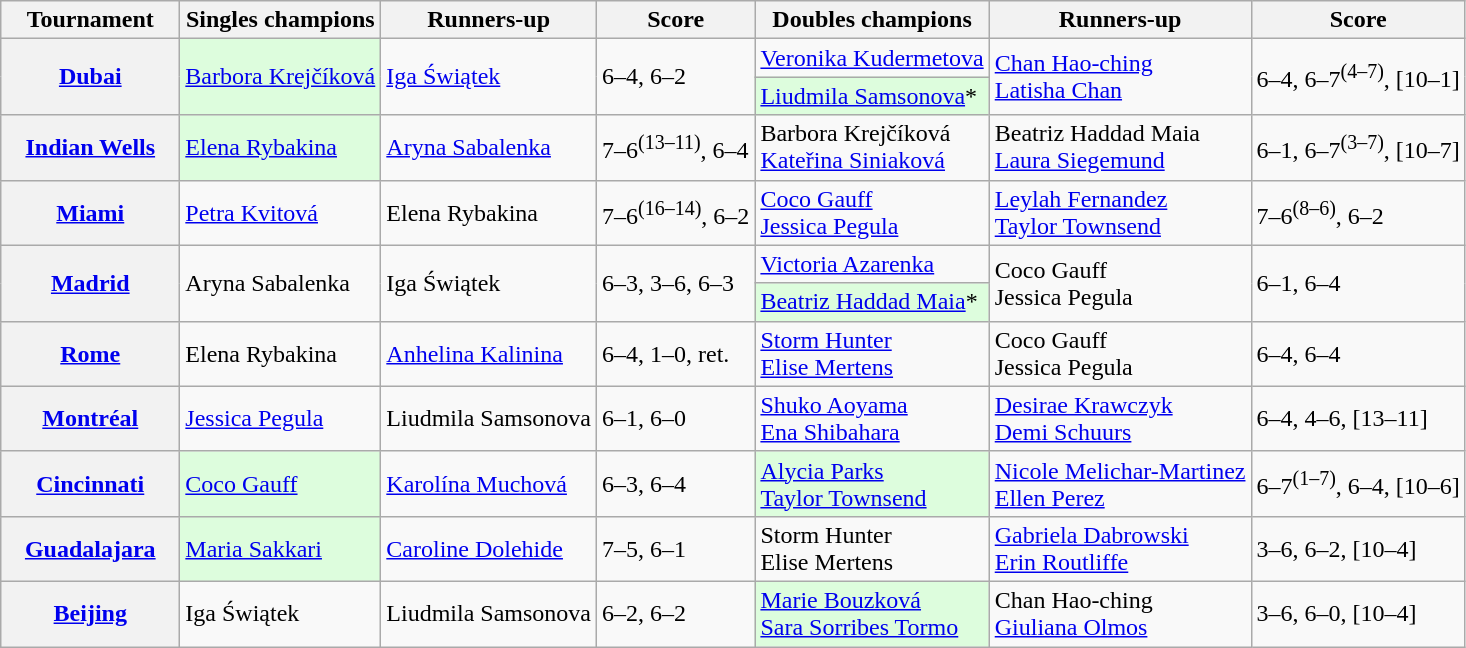<table class="wikitable plainrowheaders">
<tr>
<th scope="col" style="min-width:7em">Tournament</th>
<th scope="col">Singles champions</th>
<th scope="col">Runners-up</th>
<th scope="col">Score</th>
<th scope="col">Doubles champions</th>
<th scope="col">Runners-up</th>
<th scope="col">Score</th>
</tr>
<tr>
<th scope="row" rowspan="2"><strong><a href='#'>Dubai</a></strong><br></th>
<td rowspan="2" style="background:#ddfddd;"> <a href='#'>Barbora Krejčíková</a></td>
<td rowspan="2"> <a href='#'>Iga Świątek</a></td>
<td rowspan="2">6–4, 6–2</td>
<td> <a href='#'>Veronika Kudermetova</a></td>
<td rowspan="2"> <a href='#'>Chan Hao-ching</a> <br>  <a href='#'>Latisha Chan</a></td>
<td rowspan="2">6–4, 6–7<sup>(4–7)</sup>,  [10–1]</td>
</tr>
<tr>
<td style="background:#ddfddd;"> <a href='#'>Liudmila Samsonova</a>*</td>
</tr>
<tr>
<th scope="row"><strong><a href='#'>Indian Wells</a></strong><br></th>
<td style="background:#ddfddd;"> <a href='#'>Elena Rybakina</a></td>
<td> <a href='#'>Aryna Sabalenka</a></td>
<td>7–6<sup>(13–11)</sup>, 6–4</td>
<td> Barbora Krejčíková <br>  <a href='#'>Kateřina Siniaková</a></td>
<td> Beatriz Haddad Maia <br>  <a href='#'>Laura Siegemund</a></td>
<td>6–1, 6–7<sup>(3–7)</sup>, [10–7]</td>
</tr>
<tr>
<th scope="row"><strong><a href='#'>Miami</a></strong><br></th>
<td> <a href='#'>Petra Kvitová</a></td>
<td> Elena Rybakina</td>
<td>7–6<sup>(16–14)</sup>, 6–2</td>
<td> <a href='#'>Coco Gauff</a> <br>  <a href='#'>Jessica Pegula</a></td>
<td> <a href='#'>Leylah Fernandez</a> <br>  <a href='#'>Taylor Townsend</a></td>
<td>7–6<sup>(8–6)</sup>, 6–2</td>
</tr>
<tr>
<th scope="row" rowspan="2"><strong><a href='#'>Madrid</a></strong><br></th>
<td rowspan="2"> Aryna Sabalenka</td>
<td rowspan="2"> Iga Świątek</td>
<td rowspan="2">6–3, 3–6, 6–3</td>
<td> <a href='#'>Victoria Azarenka</a></td>
<td rowspan="2"> Coco Gauff <br>  Jessica Pegula</td>
<td rowspan="2">6–1, 6–4</td>
</tr>
<tr>
<td style="background:#ddfddd;"> <a href='#'>Beatriz Haddad Maia</a>*</td>
</tr>
<tr>
<th scope="row"><strong><a href='#'>Rome</a></strong><br></th>
<td> Elena Rybakina</td>
<td> <a href='#'>Anhelina Kalinina</a></td>
<td>6–4, 1–0, ret.</td>
<td> <a href='#'>Storm Hunter</a> <br>  <a href='#'>Elise Mertens</a></td>
<td> Coco Gauff <br>  Jessica Pegula</td>
<td>6–4, 6–4</td>
</tr>
<tr>
<th scope="row"><strong><a href='#'>Montréal</a></strong><br></th>
<td> <a href='#'>Jessica Pegula</a></td>
<td> Liudmila Samsonova</td>
<td>6–1, 6–0</td>
<td> <a href='#'>Shuko Aoyama</a> <br>  <a href='#'>Ena Shibahara</a></td>
<td> <a href='#'>Desirae Krawczyk</a> <br>  <a href='#'>Demi Schuurs</a></td>
<td>6–4, 4–6, [13–11]</td>
</tr>
<tr>
<th scope="row"><strong><a href='#'>Cincinnati</a></strong><br></th>
<td style="background:#ddfddd;"> <a href='#'>Coco Gauff</a></td>
<td> <a href='#'>Karolína Muchová</a></td>
<td>6–3, 6–4</td>
<td style="background:#ddfddd;"> <a href='#'>Alycia Parks</a> <br>  <a href='#'>Taylor Townsend</a></td>
<td> <a href='#'>Nicole Melichar-Martinez</a> <br>  <a href='#'>Ellen Perez</a></td>
<td>6–7<sup>(1–7)</sup>, 6–4, [10–6]</td>
</tr>
<tr>
<th scope="row"><strong><a href='#'>Guadalajara</a></strong><br></th>
<td style="background:#ddfddd;"> <a href='#'>Maria Sakkari</a></td>
<td> <a href='#'>Caroline Dolehide</a></td>
<td>7–5, 6–1</td>
<td> Storm Hunter <br>  Elise Mertens</td>
<td> <a href='#'>Gabriela Dabrowski</a> <br>  <a href='#'>Erin Routliffe</a></td>
<td>3–6, 6–2, [10–4]</td>
</tr>
<tr>
<th scope="row"><strong><a href='#'>Beijing</a></strong><br></th>
<td> Iga Świątek</td>
<td> Liudmila Samsonova</td>
<td>6–2, 6–2</td>
<td style="background:#ddfddd;"> <a href='#'>Marie Bouzková</a><br> <a href='#'>Sara Sorribes Tormo</a></td>
<td> Chan Hao-ching<br> <a href='#'>Giuliana Olmos</a></td>
<td>3–6, 6–0, [10–4]</td>
</tr>
</table>
